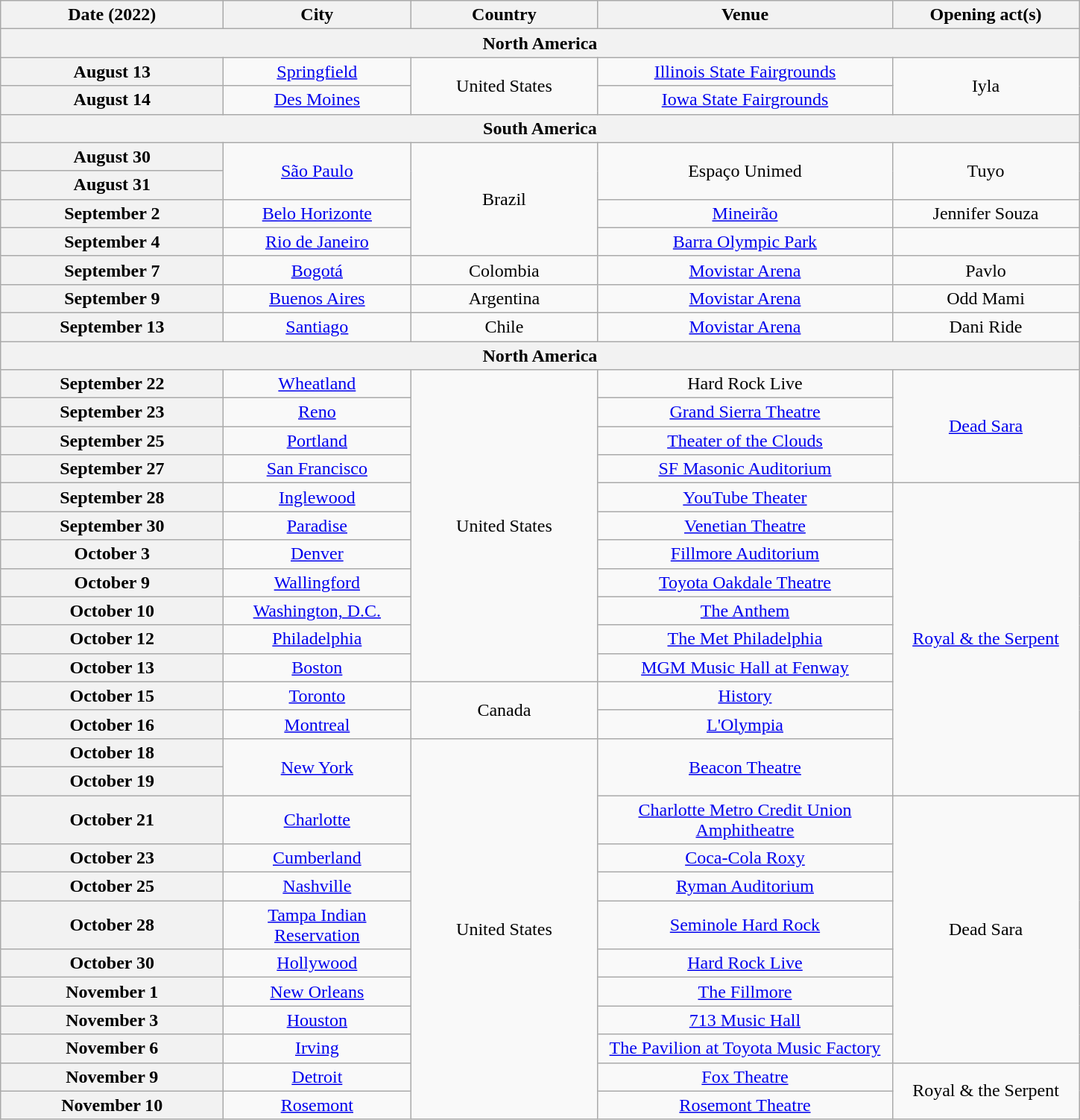<table class="wikitable plainrowheaders" style="text-align:center;">
<tr>
<th scope="col" style="width:12em;">Date (2022)</th>
<th scope="col" style="width:10em;">City</th>
<th scope="col" style="width:10em;">Country</th>
<th scope="col" style="width:16em;">Venue</th>
<th scope="col" style="width:10em;">Opening act(s)</th>
</tr>
<tr>
<th colspan="5">North America</th>
</tr>
<tr>
<th scope="row" style="text-align:center;">August 13</th>
<td><a href='#'>Springfield</a></td>
<td rowspan="2">United States</td>
<td><a href='#'>Illinois State Fairgrounds</a></td>
<td rowspan="2">Iyla</td>
</tr>
<tr>
<th scope="row" style="text-align:center;">August 14</th>
<td><a href='#'>Des Moines</a></td>
<td><a href='#'>Iowa State Fairgrounds</a></td>
</tr>
<tr>
<th colspan="5">South America</th>
</tr>
<tr>
<th scope="row" style="text-align:center;">August 30</th>
<td rowspan="2"><a href='#'>São Paulo</a></td>
<td rowspan="4">Brazil</td>
<td rowspan="2">Espaço Unimed</td>
<td rowspan="2">Tuyo</td>
</tr>
<tr>
<th scope="row" style="text-align:center;">August 31</th>
</tr>
<tr>
<th scope="row" style="text-align:center;">September 2</th>
<td><a href='#'>Belo Horizonte</a></td>
<td><a href='#'>Mineirão</a></td>
<td>Jennifer Souza</td>
</tr>
<tr>
<th scope="row" style="text-align:center;">September 4</th>
<td><a href='#'>Rio de Janeiro</a></td>
<td><a href='#'>Barra Olympic Park</a></td>
<td></td>
</tr>
<tr>
<th scope="row" style="text-align:center;">September 7</th>
<td><a href='#'>Bogotá</a></td>
<td>Colombia</td>
<td><a href='#'>Movistar Arena</a></td>
<td>Pavlo</td>
</tr>
<tr>
<th scope="row" style="text-align:center;">September 9</th>
<td><a href='#'>Buenos Aires</a></td>
<td>Argentina</td>
<td><a href='#'>Movistar Arena</a></td>
<td>Odd Mami</td>
</tr>
<tr>
<th scope="row" style="text-align:center;">September 13</th>
<td><a href='#'>Santiago</a></td>
<td>Chile</td>
<td><a href='#'>Movistar Arena</a></td>
<td>Dani Ride</td>
</tr>
<tr>
<th colspan="5">North America</th>
</tr>
<tr>
<th scope="row" style="text-align:center;">September 22</th>
<td><a href='#'>Wheatland</a></td>
<td rowspan="11">United States</td>
<td>Hard Rock Live</td>
<td rowspan="4"><a href='#'>Dead Sara</a></td>
</tr>
<tr>
<th scope="row" style="text-align:center;">September 23</th>
<td><a href='#'>Reno</a></td>
<td><a href='#'>Grand Sierra Theatre</a></td>
</tr>
<tr>
<th scope="row" style="text-align:center;">September 25</th>
<td><a href='#'>Portland</a></td>
<td><a href='#'>Theater of the Clouds</a></td>
</tr>
<tr>
<th scope="row" style="text-align:center;">September 27</th>
<td><a href='#'>San Francisco</a></td>
<td><a href='#'>SF Masonic Auditorium</a></td>
</tr>
<tr>
<th scope="row" style="text-align:center;">September 28</th>
<td><a href='#'>Inglewood</a></td>
<td><a href='#'>YouTube Theater</a></td>
<td rowspan="11"><a href='#'>Royal & the Serpent</a></td>
</tr>
<tr>
<th scope="row" style="text-align:center;">September 30</th>
<td><a href='#'>Paradise</a></td>
<td><a href='#'>Venetian Theatre</a></td>
</tr>
<tr>
<th scope="row" style="text-align:center;">October 3</th>
<td><a href='#'>Denver</a></td>
<td><a href='#'>Fillmore Auditorium</a></td>
</tr>
<tr>
<th scope="row" style="text-align:center;">October 9</th>
<td><a href='#'>Wallingford</a></td>
<td><a href='#'>Toyota Oakdale Theatre</a></td>
</tr>
<tr>
<th scope="row" style="text-align:center;">October 10</th>
<td><a href='#'>Washington, D.C.</a></td>
<td><a href='#'>The Anthem</a></td>
</tr>
<tr>
<th scope="row" style="text-align:center;">October 12</th>
<td><a href='#'>Philadelphia</a></td>
<td><a href='#'>The Met Philadelphia</a></td>
</tr>
<tr>
<th scope="row" style="text-align:center;">October 13</th>
<td><a href='#'>Boston</a></td>
<td><a href='#'>MGM Music Hall at Fenway</a></td>
</tr>
<tr>
<th scope="row" style="text-align:center;">October 15</th>
<td><a href='#'>Toronto</a></td>
<td rowspan="2">Canada</td>
<td><a href='#'>History</a></td>
</tr>
<tr>
<th scope="row" style="text-align:center;">October 16</th>
<td><a href='#'>Montreal</a></td>
<td><a href='#'>L'Olympia</a></td>
</tr>
<tr>
<th scope="row" style="text-align:center;">October 18</th>
<td rowspan="2"><a href='#'>New York</a></td>
<td rowspan="12">United States</td>
<td rowspan="2"><a href='#'>Beacon Theatre</a></td>
</tr>
<tr>
<th scope="row" style="text-align:center;">October 19</th>
</tr>
<tr>
<th scope="row" style="text-align:center;">October 21</th>
<td><a href='#'>Charlotte</a></td>
<td><a href='#'>Charlotte Metro Credit Union Amphitheatre</a></td>
<td rowspan="8">Dead Sara</td>
</tr>
<tr>
<th scope="row" style="text-align:center;">October 23</th>
<td><a href='#'>Cumberland</a></td>
<td><a href='#'>Coca-Cola Roxy</a></td>
</tr>
<tr>
<th scope="row" style="text-align:center;">October 25</th>
<td><a href='#'>Nashville</a></td>
<td><a href='#'>Ryman Auditorium</a></td>
</tr>
<tr>
<th scope="row" style="text-align:center;">October 28</th>
<td><a href='#'>Tampa Indian Reservation</a></td>
<td><a href='#'>Seminole Hard Rock</a></td>
</tr>
<tr>
<th scope="row" style="text-align:center;">October 30</th>
<td><a href='#'>Hollywood</a></td>
<td><a href='#'>Hard Rock Live</a></td>
</tr>
<tr>
<th scope="row" style="text-align:center;">November 1</th>
<td><a href='#'>New Orleans</a></td>
<td><a href='#'>The Fillmore</a></td>
</tr>
<tr>
<th scope="row" style="text-align:center;">November 3</th>
<td><a href='#'>Houston</a></td>
<td><a href='#'>713 Music Hall</a></td>
</tr>
<tr>
<th scope="row" style="text-align:center;">November 6</th>
<td><a href='#'>Irving</a></td>
<td><a href='#'>The Pavilion at Toyota Music Factory</a></td>
</tr>
<tr>
<th scope="row" style="text-align:center;">November 9</th>
<td><a href='#'>Detroit</a></td>
<td><a href='#'>Fox Theatre</a></td>
<td rowspan="2">Royal & the Serpent</td>
</tr>
<tr>
<th scope="row" style="text-align:center;">November 10</th>
<td><a href='#'>Rosemont</a></td>
<td><a href='#'>Rosemont Theatre</a></td>
</tr>
</table>
